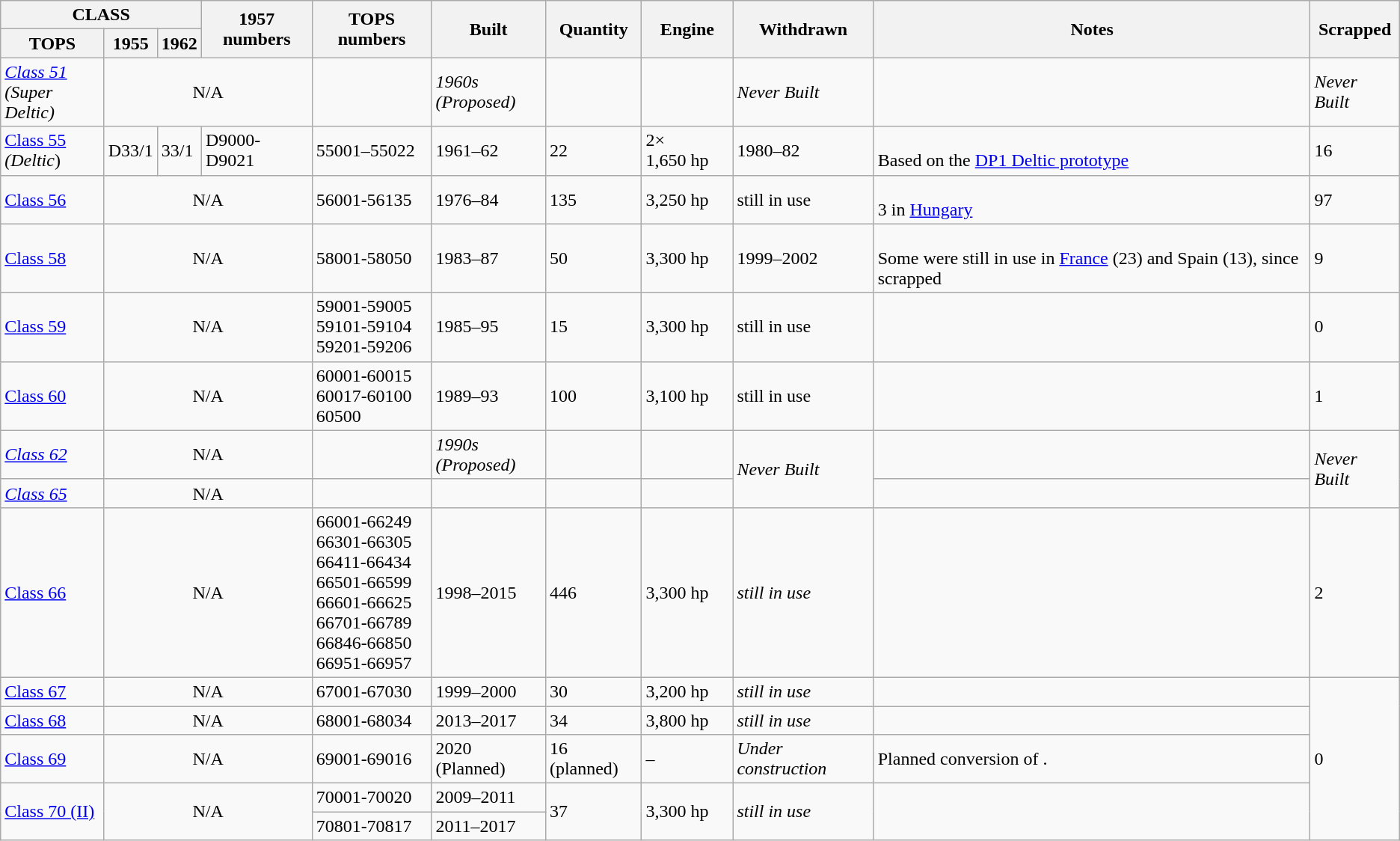<table class="wikitable sortable">
<tr>
<th colspan=3 align=center>CLASS</th>
<th rowspan=2>1957 numbers</th>
<th rowspan=2>TOPS numbers</th>
<th rowspan=2>Built</th>
<th rowspan=2>Quantity</th>
<th rowspan=2>Engine</th>
<th rowspan=2>Withdrawn</th>
<th rowspan=2>Notes</th>
<th rowspan=2>Scrapped</th>
</tr>
<tr>
<th>TOPS</th>
<th>1955</th>
<th>1962</th>
</tr>
<tr>
<td><em><a href='#'>Class 51</a></em><br><em>(Super Deltic)</em></td>
<td colspan=3 align=center>N/A</td>
<td></td>
<td><em>1960s<br>(Proposed)</em></td>
<td></td>
<td></td>
<td><em>Never Built</em></td>
<td></td>
<td><em>Never Built</em></td>
</tr>
<tr>
<td><a href='#'>Class 55</a><br><em>(Deltic</em>)</td>
<td>D33/1</td>
<td>33/1</td>
<td>D9000-D9021</td>
<td>55001–55022</td>
<td>1961–62</td>
<td>22</td>
<td>2× 1,650 hp</td>
<td>1980–82</td>
<td><br>Based on the <a href='#'>DP1 Deltic prototype</a></td>
<td>16</td>
</tr>
<tr>
<td><a href='#'>Class 56</a></td>
<td colspan=3 align=center>N/A</td>
<td>56001-56135</td>
<td>1976–84</td>
<td>135</td>
<td>3,250 hp</td>
<td>still in use</td>
<td><br>3 in <a href='#'>Hungary</a></td>
<td>97</td>
</tr>
<tr>
<td><a href='#'>Class 58</a></td>
<td colspan=3 align=center>N/A</td>
<td>58001-58050</td>
<td>1983–87</td>
<td>50</td>
<td>3,300 hp</td>
<td>1999–2002</td>
<td><br>Some were still in use in <a href='#'>France</a> (23) and Spain (13), since scrapped</td>
<td>9</td>
</tr>
<tr>
<td><a href='#'>Class 59</a></td>
<td colspan=3 align=center>N/A</td>
<td>59001-59005<br>59101-59104<br>59201-59206</td>
<td>1985–95</td>
<td>15</td>
<td>3,300 hp</td>
<td>still in use</td>
<td></td>
<td>0</td>
</tr>
<tr>
<td><a href='#'>Class 60</a></td>
<td colspan=3 align=center>N/A</td>
<td>60001-60015<br>60017-60100<br>60500</td>
<td>1989–93</td>
<td>100</td>
<td>3,100 hp</td>
<td>still in use</td>
<td></td>
<td>1</td>
</tr>
<tr>
<td><em><a href='#'>Class 62</a></em></td>
<td colspan=3 align=center>N/A</td>
<td></td>
<td><em>1990s<br>(Proposed)</em></td>
<td></td>
<td></td>
<td rowspan=2><em>Never Built</em></td>
<td></td>
<td rowspan=2><em>Never Built</em></td>
</tr>
<tr>
<td><em><a href='#'>Class 65</a></em></td>
<td colspan=3 align=center>N/A</td>
<td></td>
<td></td>
<td></td>
<td></td>
<td></td>
</tr>
<tr>
<td><a href='#'>Class 66</a></td>
<td colspan=3 align=center>N/A</td>
<td>66001-66249<br>66301-66305<br>66411-66434<br>66501-66599<br>66601-66625<br>66701-66789<br>66846-66850<br>66951-66957</td>
<td>1998–2015</td>
<td>446</td>
<td>3,300 hp</td>
<td><em>still in use</em></td>
<td></td>
<td>2</td>
</tr>
<tr>
<td><a href='#'>Class 67</a></td>
<td colspan=3 align=center>N/A</td>
<td>67001-67030</td>
<td>1999–2000</td>
<td>30</td>
<td>3,200 hp</td>
<td><em>still in use</em></td>
<td></td>
<td rowspan=5>0</td>
</tr>
<tr>
<td><a href='#'>Class 68</a></td>
<td colspan=3 align=center>N/A</td>
<td>68001-68034</td>
<td>2013–2017</td>
<td>34</td>
<td>3,800 hp</td>
<td><em>still in use</em></td>
<td></td>
</tr>
<tr>
<td><a href='#'>Class 69</a></td>
<td colspan="3" align=center>N/A</td>
<td>69001-69016</td>
<td>2020 (Planned)</td>
<td>16 (planned)</td>
<td>–</td>
<td><em>Under construction</em></td>
<td> Planned conversion of .</td>
</tr>
<tr>
<td rowspan=2><a href='#'>Class 70 (II)</a></td>
<td rowspan=2 colspan=3 align=center>N/A</td>
<td>70001-70020</td>
<td>2009–2011</td>
<td rowspan=2>37</td>
<td rowspan=2>3,300 hp</td>
<td rowspan=2><em>still in use</em></td>
<td rowspan=2></td>
</tr>
<tr>
<td>70801-70817</td>
<td>2011–2017</td>
</tr>
</table>
